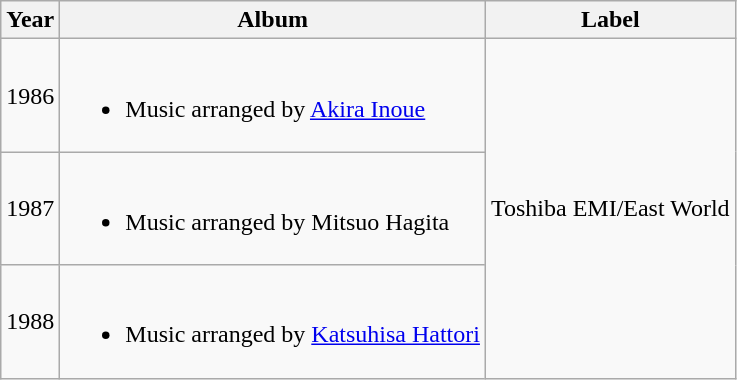<table class="wikitable">
<tr>
<th>Year</th>
<th>Album</th>
<th>Label</th>
</tr>
<tr>
<td>1986</td>
<td><br><ul><li>Music arranged by <a href='#'>Akira Inoue</a></li></ul></td>
<td rowspan="3" align="center">Toshiba EMI/East World</td>
</tr>
<tr>
<td>1987</td>
<td><br><ul><li>Music arranged by Mitsuo Hagita</li></ul></td>
</tr>
<tr>
<td>1988</td>
<td><br><ul><li>Music arranged by <a href='#'>Katsuhisa Hattori</a></li></ul></td>
</tr>
</table>
